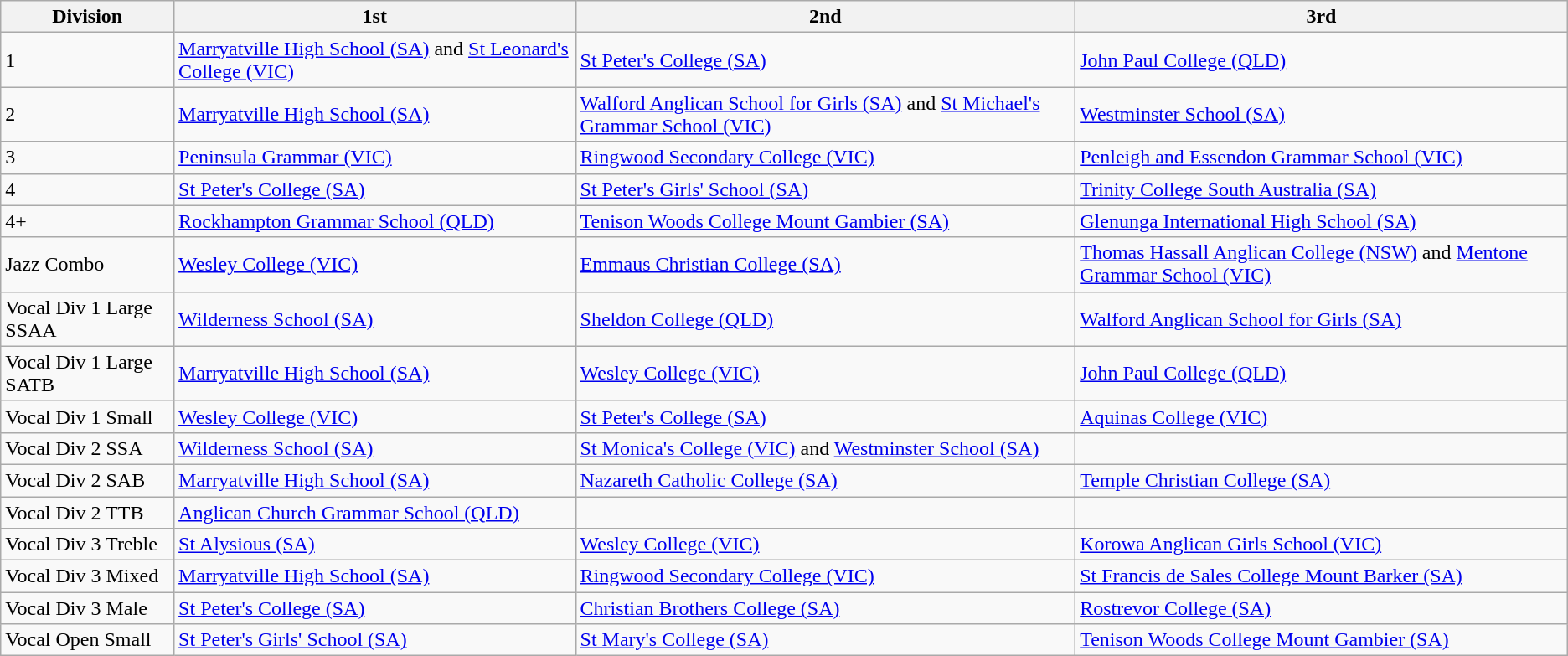<table class="wikitable">
<tr>
<th>Division</th>
<th>1st</th>
<th>2nd</th>
<th>3rd</th>
</tr>
<tr>
<td>1</td>
<td><a href='#'>Marryatville High School (SA)</a> and <a href='#'>St Leonard's College (VIC)</a></td>
<td><a href='#'>St Peter's College (SA)</a></td>
<td><a href='#'>John Paul College (QLD)</a></td>
</tr>
<tr>
<td>2</td>
<td><a href='#'>Marryatville High School (SA)</a></td>
<td><a href='#'>Walford Anglican School for Girls (SA)</a> and <a href='#'>St Michael's Grammar School (VIC)</a></td>
<td><a href='#'>Westminster School (SA)</a></td>
</tr>
<tr>
<td>3</td>
<td><a href='#'>Peninsula Grammar (VIC)</a></td>
<td><a href='#'>Ringwood Secondary College  (VIC)</a></td>
<td><a href='#'>Penleigh and Essendon Grammar School (VIC)</a></td>
</tr>
<tr>
<td>4</td>
<td><a href='#'>St Peter's College (SA)</a></td>
<td><a href='#'>St Peter's Girls' School (SA)</a></td>
<td><a href='#'>Trinity College South Australia (SA)</a></td>
</tr>
<tr>
<td>4+</td>
<td><a href='#'>Rockhampton Grammar School (QLD)</a></td>
<td><a href='#'>Tenison Woods College Mount Gambier (SA)</a></td>
<td><a href='#'>Glenunga International High School (SA)</a></td>
</tr>
<tr>
<td>Jazz Combo</td>
<td><a href='#'>Wesley College (VIC)</a></td>
<td><a href='#'>Emmaus Christian College (SA)</a></td>
<td><a href='#'>Thomas Hassall Anglican College (NSW)</a> and <a href='#'>Mentone Grammar School (VIC)</a></td>
</tr>
<tr>
<td>Vocal Div 1 Large SSAA</td>
<td><a href='#'>Wilderness School (SA)</a></td>
<td><a href='#'>Sheldon College (QLD)</a></td>
<td><a href='#'>Walford Anglican School for Girls (SA)</a></td>
</tr>
<tr>
<td>Vocal Div 1 Large SATB</td>
<td><a href='#'>Marryatville High School (SA)</a></td>
<td><a href='#'>Wesley College (VIC)</a></td>
<td><a href='#'>John Paul College (QLD)</a></td>
</tr>
<tr>
<td>Vocal Div 1 Small</td>
<td><a href='#'>Wesley College (VIC)</a></td>
<td><a href='#'>St Peter's College (SA)</a></td>
<td><a href='#'>Aquinas College (VIC)</a></td>
</tr>
<tr>
<td>Vocal Div 2 SSA</td>
<td><a href='#'>Wilderness School (SA)</a></td>
<td><a href='#'>St Monica's College (VIC)</a> and <a href='#'>Westminster School (SA)</a></td>
<td></td>
</tr>
<tr>
<td>Vocal Div 2 SAB</td>
<td><a href='#'>Marryatville High School (SA)</a></td>
<td><a href='#'>Nazareth Catholic College (SA)</a></td>
<td><a href='#'>Temple Christian College (SA)</a></td>
</tr>
<tr>
<td>Vocal Div 2 TTB</td>
<td><a href='#'>Anglican Church Grammar School (QLD)</a></td>
<td></td>
<td></td>
</tr>
<tr>
<td>Vocal Div 3 Treble</td>
<td><a href='#'>St Alysious (SA)</a></td>
<td><a href='#'>Wesley College (VIC)</a></td>
<td><a href='#'>Korowa Anglican Girls School (VIC)</a></td>
</tr>
<tr>
<td>Vocal Div 3 Mixed</td>
<td><a href='#'>Marryatville High School (SA)</a></td>
<td><a href='#'>Ringwood Secondary College (VIC)</a></td>
<td><a href='#'>St Francis de Sales College Mount Barker (SA)</a></td>
</tr>
<tr>
<td>Vocal Div 3 Male</td>
<td><a href='#'>St Peter's College (SA)</a></td>
<td><a href='#'>Christian Brothers College (SA)</a></td>
<td><a href='#'>Rostrevor College (SA)</a></td>
</tr>
<tr>
<td>Vocal Open Small</td>
<td><a href='#'>St Peter's Girls' School (SA)</a></td>
<td><a href='#'>St Mary's College (SA)</a></td>
<td><a href='#'>Tenison Woods College Mount Gambier (SA)</a></td>
</tr>
</table>
